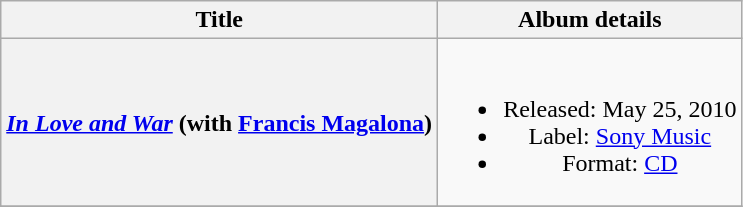<table class="wikitable plainrowheaders" style="text-align:center;">
<tr>
<th scope=col>Title</th>
<th scope=col>Album details</th>
</tr>
<tr>
<th scope="row" style="text-align:left;"><em><a href='#'>In Love and War</a></em> (with <a href='#'>Francis Magalona</a>)</th>
<td><br><ul><li>Released: May 25, 2010</li><li>Label: <a href='#'>Sony Music</a></li><li>Format: <a href='#'>CD</a></li></ul></td>
</tr>
<tr>
</tr>
</table>
